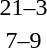<table style="text-align:center">
<tr>
<th width=200></th>
<th width=100></th>
<th width=200></th>
</tr>
<tr>
<td align=right><strong></strong></td>
<td>21–3</td>
<td align=left></td>
</tr>
<tr>
<td align=right></td>
<td>7–9</td>
<td align=left><strong></strong></td>
</tr>
</table>
